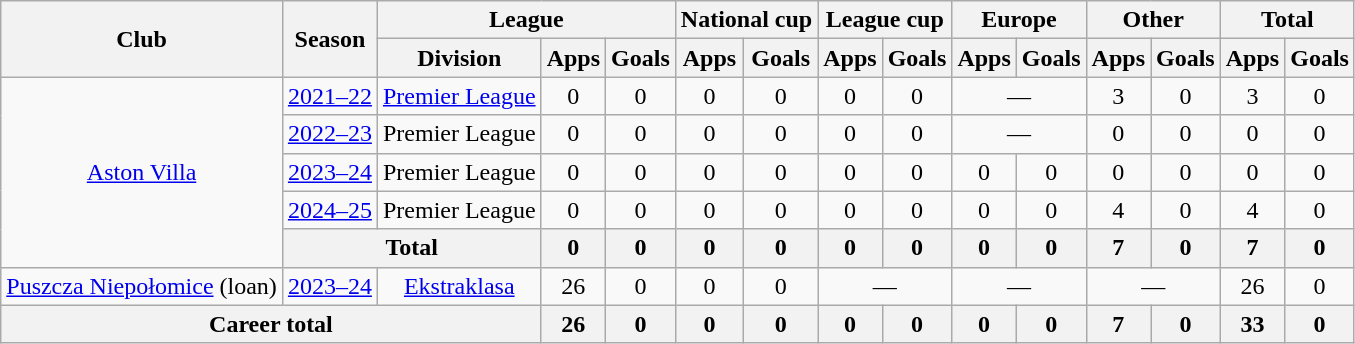<table class=wikitable style=text-align:center>
<tr>
<th rowspan=2>Club</th>
<th rowspan=2>Season</th>
<th colspan=3>League</th>
<th colspan=2>National cup</th>
<th colspan=2>League cup</th>
<th colspan=2>Europe</th>
<th colspan=2>Other</th>
<th colspan=2>Total</th>
</tr>
<tr>
<th>Division</th>
<th>Apps</th>
<th>Goals</th>
<th>Apps</th>
<th>Goals</th>
<th>Apps</th>
<th>Goals</th>
<th>Apps</th>
<th>Goals</th>
<th>Apps</th>
<th>Goals</th>
<th>Apps</th>
<th>Goals</th>
</tr>
<tr>
<td rowspan="5"><a href='#'>Aston Villa</a></td>
<td><a href='#'>2021–22</a></td>
<td><a href='#'>Premier League</a></td>
<td>0</td>
<td>0</td>
<td>0</td>
<td>0</td>
<td>0</td>
<td>0</td>
<td colspan="2">—</td>
<td>3</td>
<td>0</td>
<td>3</td>
<td>0</td>
</tr>
<tr>
<td><a href='#'>2022–23</a></td>
<td>Premier League</td>
<td>0</td>
<td>0</td>
<td>0</td>
<td>0</td>
<td>0</td>
<td>0</td>
<td colspan="2">—</td>
<td>0</td>
<td>0</td>
<td>0</td>
<td>0</td>
</tr>
<tr>
<td><a href='#'>2023–24</a></td>
<td>Premier League</td>
<td>0</td>
<td>0</td>
<td>0</td>
<td>0</td>
<td>0</td>
<td>0</td>
<td>0</td>
<td>0</td>
<td>0</td>
<td>0</td>
<td>0</td>
<td>0</td>
</tr>
<tr>
<td><a href='#'>2024–25</a></td>
<td>Premier League</td>
<td>0</td>
<td>0</td>
<td>0</td>
<td>0</td>
<td>0</td>
<td>0</td>
<td>0</td>
<td>0</td>
<td>4</td>
<td>0</td>
<td>4</td>
<td>0</td>
</tr>
<tr>
<th colspan="2">Total</th>
<th>0</th>
<th>0</th>
<th>0</th>
<th>0</th>
<th>0</th>
<th>0</th>
<th>0</th>
<th>0</th>
<th>7</th>
<th>0</th>
<th>7</th>
<th>0</th>
</tr>
<tr>
<td><a href='#'>Puszcza Niepołomice</a> (loan)</td>
<td><a href='#'>2023–24</a></td>
<td><a href='#'>Ekstraklasa</a></td>
<td>26</td>
<td>0</td>
<td>0</td>
<td>0</td>
<td colspan="2">—</td>
<td colspan="2">—</td>
<td colspan="2">—</td>
<td>26</td>
<td>0</td>
</tr>
<tr>
<th colspan="3">Career total</th>
<th>26</th>
<th>0</th>
<th>0</th>
<th>0</th>
<th>0</th>
<th>0</th>
<th>0</th>
<th>0</th>
<th>7</th>
<th>0</th>
<th>33</th>
<th>0</th>
</tr>
</table>
